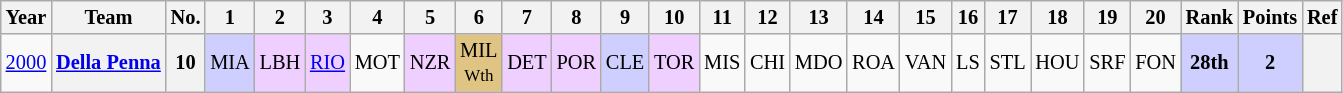<table class="wikitable" style="text-align:center; font-size:85%">
<tr>
<th>Year</th>
<th>Team</th>
<th>No.</th>
<th>1</th>
<th>2</th>
<th>3</th>
<th>4</th>
<th>5</th>
<th>6</th>
<th>7</th>
<th>8</th>
<th>9</th>
<th>10</th>
<th>11</th>
<th>12</th>
<th>13</th>
<th>14</th>
<th>15</th>
<th>16</th>
<th>17</th>
<th>18</th>
<th>19</th>
<th>20</th>
<th>Rank</th>
<th>Points</th>
<th>Ref</th>
</tr>
<tr>
<td><a href='#'>2000</a></td>
<th nowrap><a href='#'>Della Penna</a></th>
<th>10</th>
<td style="background:#CFCFFF;">MIA<br></td>
<td style="background:#EFCFFF;">LBH<br></td>
<td style="background:#EFCFFF;"><a href='#'>RIO</a><br></td>
<td>MOT<br></td>
<td style="background:#EFCFFF;">NZR<br></td>
<td style="background:#DFC484;">MIL<br><small>Wth</small></td>
<td style="background:#EFCFFF;">DET<br></td>
<td style="background:#EFCFFF;">POR<br></td>
<td style="background:#CFCFFF;">CLE<br></td>
<td style="background:#EFCFFF;">TOR<br></td>
<td>MIS</td>
<td>CHI</td>
<td>MDO</td>
<td>ROA</td>
<td>VAN</td>
<td>LS</td>
<td>STL</td>
<td>HOU</td>
<td>SRF</td>
<td>FON</td>
<td style="background:#CFCFFF;"><strong>28th</strong></td>
<td style="background:#CFCFFF;"><strong>2</strong></td>
<th></th>
</tr>
</table>
